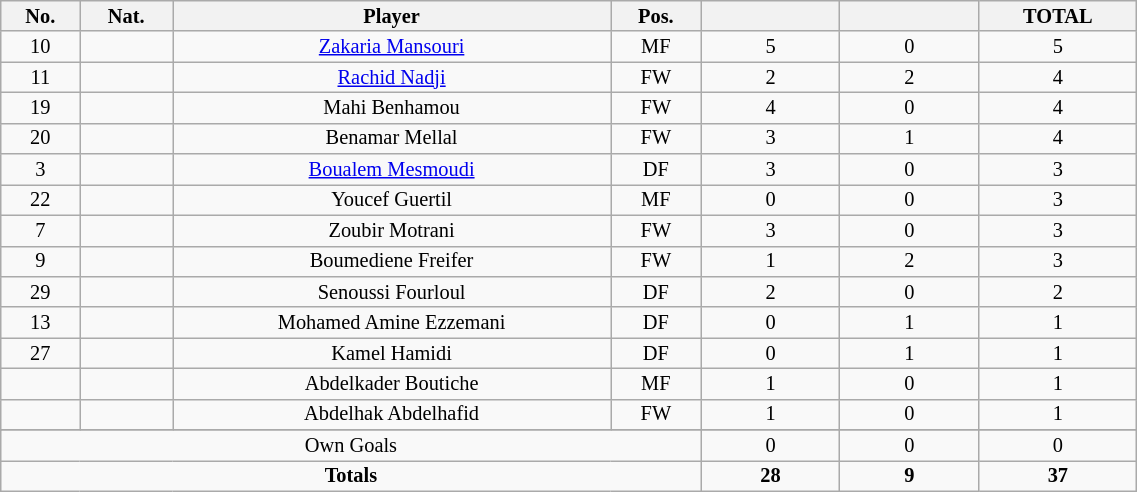<table class="wikitable sortable alternance"  style="font-size:85%; text-align:center; line-height:14px; width:60%;">
<tr>
<th width=10>No.</th>
<th width=10>Nat.</th>
<th width=140>Player</th>
<th width=10>Pos.</th>
<th width=40></th>
<th width=40></th>
<th width=10>TOTAL</th>
</tr>
<tr>
<td>10</td>
<td></td>
<td><a href='#'>Zakaria Mansouri</a></td>
<td>MF</td>
<td>5</td>
<td>0</td>
<td>5</td>
</tr>
<tr>
<td>11</td>
<td></td>
<td><a href='#'>Rachid Nadji</a></td>
<td>FW</td>
<td>2</td>
<td>2</td>
<td>4</td>
</tr>
<tr>
<td>19</td>
<td></td>
<td>Mahi Benhamou</td>
<td>FW</td>
<td>4</td>
<td>0</td>
<td>4</td>
</tr>
<tr>
<td>20</td>
<td></td>
<td>Benamar Mellal</td>
<td>FW</td>
<td>3</td>
<td>1</td>
<td>4</td>
</tr>
<tr>
<td>3</td>
<td></td>
<td><a href='#'>Boualem Mesmoudi</a></td>
<td>DF</td>
<td>3</td>
<td>0</td>
<td>3</td>
</tr>
<tr>
<td>22</td>
<td></td>
<td>Youcef Guertil</td>
<td>MF</td>
<td>0</td>
<td>0</td>
<td>3</td>
</tr>
<tr>
<td>7</td>
<td></td>
<td>Zoubir Motrani</td>
<td>FW</td>
<td>3</td>
<td>0</td>
<td>3</td>
</tr>
<tr>
<td>9</td>
<td></td>
<td>Boumediene Freifer</td>
<td>FW</td>
<td>1</td>
<td>2</td>
<td>3</td>
</tr>
<tr>
<td>29</td>
<td></td>
<td>Senoussi Fourloul</td>
<td>DF</td>
<td>2</td>
<td>0</td>
<td>2</td>
</tr>
<tr>
<td>13</td>
<td></td>
<td>Mohamed Amine Ezzemani</td>
<td>DF</td>
<td>0</td>
<td>1</td>
<td>1</td>
</tr>
<tr>
<td>27</td>
<td></td>
<td>Kamel Hamidi</td>
<td>DF</td>
<td>0</td>
<td>1</td>
<td>1</td>
</tr>
<tr>
<td></td>
<td></td>
<td>Abdelkader Boutiche</td>
<td>MF</td>
<td>1</td>
<td>0</td>
<td>1</td>
</tr>
<tr>
<td></td>
<td></td>
<td>Abdelhak Abdelhafid</td>
<td>FW</td>
<td>1</td>
<td>0</td>
<td>1</td>
</tr>
<tr>
</tr>
<tr class="sortbottom">
<td colspan="4">Own Goals</td>
<td>0</td>
<td>0</td>
<td>0</td>
</tr>
<tr class="sortbottom">
<td colspan="4"><strong>Totals</strong></td>
<td><strong>28</strong></td>
<td><strong>9</strong></td>
<td><strong>37</strong></td>
</tr>
</table>
